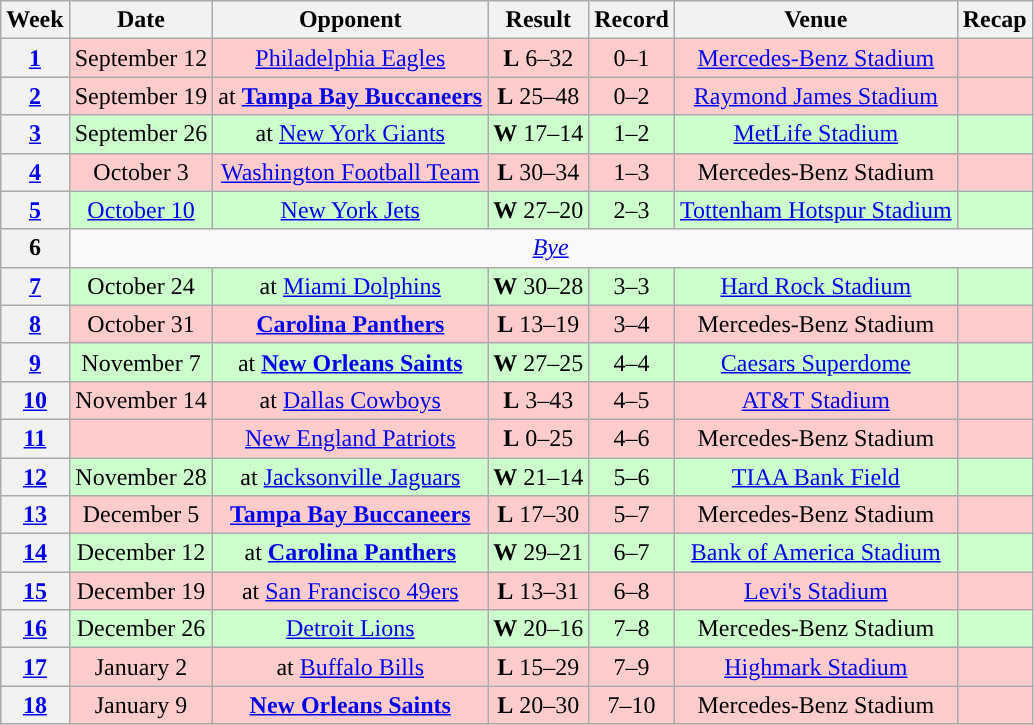<table class="wikitable" style="text-align:center">
<tr>
<th>Week</th>
<th>Date</th>
<th>Opponent</th>
<th>Result</th>
<th>Record</th>
<th>Venue</th>
<th>Recap</th>
</tr>
<tr style="background:#fcc">
<th><a href='#'>1</a></th>
<td>September 12</td>
<td><a href='#'>Philadelphia Eagles</a></td>
<td><strong>L</strong> 6–32</td>
<td>0–1</td>
<td><a href='#'>Mercedes-Benz Stadium</a></td>
<td></td>
</tr>
<tr style="background:#fcc">
<th><a href='#'>2</a></th>
<td>September 19</td>
<td>at <strong><a href='#'>Tampa Bay Buccaneers</a></strong></td>
<td><strong>L</strong> 25–48</td>
<td>0–2</td>
<td><a href='#'>Raymond James Stadium</a></td>
<td></td>
</tr>
<tr style="background:#cfc">
<th><a href='#'>3</a></th>
<td>September 26</td>
<td>at <a href='#'>New York Giants</a></td>
<td><strong>W</strong> 17–14</td>
<td>1–2</td>
<td><a href='#'>MetLife Stadium</a></td>
<td></td>
</tr>
<tr style="background:#fcc">
<th><a href='#'>4</a></th>
<td>October 3</td>
<td><a href='#'>Washington Football Team</a></td>
<td><strong>L</strong> 30–34</td>
<td>1–3</td>
<td>Mercedes-Benz Stadium</td>
<td></td>
</tr>
<tr style="background:#cfc">
<th><a href='#'>5</a></th>
<td><a href='#'>October 10</a></td>
<td><a href='#'>New York Jets</a></td>
<td><strong>W</strong> 27–20</td>
<td>2–3</td>
<td> <a href='#'>Tottenham Hotspur Stadium</a> </td>
<td></td>
</tr>
<tr>
<th>6</th>
<td colspan="6"><em><a href='#'>Bye</a></em></td>
</tr>
<tr style="background:#cfc">
<th><a href='#'>7</a></th>
<td>October 24</td>
<td>at <a href='#'>Miami Dolphins</a></td>
<td><strong>W</strong> 30–28</td>
<td>3–3</td>
<td><a href='#'>Hard Rock Stadium</a></td>
<td></td>
</tr>
<tr style="background:#fcc">
<th><a href='#'>8</a></th>
<td>October 31</td>
<td><strong> <a href='#'>Carolina Panthers</a></strong></td>
<td><strong>L</strong> 13–19</td>
<td>3–4</td>
<td>Mercedes-Benz Stadium</td>
<td></td>
</tr>
<tr style="background:#cfc">
<th><a href='#'>9</a></th>
<td>November 7</td>
<td>at <strong><a href='#'>New Orleans Saints</a></strong></td>
<td><strong>W</strong> 27–25</td>
<td>4–4</td>
<td><a href='#'>Caesars Superdome</a></td>
<td></td>
</tr>
<tr style="background:#fcc">
<th><a href='#'>10</a></th>
<td>November 14</td>
<td>at <a href='#'>Dallas Cowboys</a></td>
<td><strong>L</strong> 3–43</td>
<td>4–5</td>
<td><a href='#'>AT&T Stadium</a></td>
<td></td>
</tr>
<tr style="background:#fcc">
<th><a href='#'>11</a></th>
<td></td>
<td><a href='#'>New England Patriots</a></td>
<td><strong>L</strong> 0–25</td>
<td>4–6</td>
<td>Mercedes-Benz Stadium</td>
<td></td>
</tr>
<tr style="background:#cfc">
<th><a href='#'>12</a></th>
<td>November 28</td>
<td>at <a href='#'>Jacksonville Jaguars</a></td>
<td><strong>W</strong> 21–14</td>
<td>5–6</td>
<td><a href='#'>TIAA Bank Field</a></td>
<td></td>
</tr>
<tr style="background:#fcc">
<th><a href='#'>13</a></th>
<td>December 5</td>
<td><strong><a href='#'>Tampa Bay Buccaneers</a></strong></td>
<td><strong>L</strong> 17–30</td>
<td>5–7</td>
<td>Mercedes-Benz Stadium</td>
<td></td>
</tr>
<tr style="background:#cfc">
<th><a href='#'>14</a></th>
<td>December 12</td>
<td>at <strong><a href='#'>Carolina Panthers</a></strong></td>
<td><strong>W</strong> 29–21</td>
<td>6–7</td>
<td><a href='#'>Bank of America Stadium</a></td>
<td></td>
</tr>
<tr style="background:#fcc">
<th><a href='#'>15</a></th>
<td>December 19</td>
<td>at <a href='#'>San Francisco 49ers</a></td>
<td><strong>L</strong> 13–31</td>
<td>6–8</td>
<td><a href='#'>Levi's Stadium</a></td>
<td></td>
</tr>
<tr style="background:#cfc">
<th><a href='#'>16</a></th>
<td>December 26</td>
<td><a href='#'>Detroit Lions</a></td>
<td><strong>W</strong> 20–16</td>
<td>7–8</td>
<td>Mercedes-Benz Stadium</td>
<td></td>
</tr>
<tr style="background:#fcc">
<th><a href='#'>17</a></th>
<td>January 2</td>
<td>at <a href='#'>Buffalo Bills</a></td>
<td><strong>L</strong> 15–29</td>
<td>7–9</td>
<td><a href='#'>Highmark Stadium</a></td>
<td></td>
</tr>
<tr style="background:#fcc">
<th><a href='#'>18</a></th>
<td>January 9</td>
<td><strong><a href='#'>New Orleans Saints</a></strong></td>
<td><strong>L</strong> 20–30</td>
<td>7–10</td>
<td>Mercedes-Benz Stadium</td>
<td></td>
</tr>
</table>
